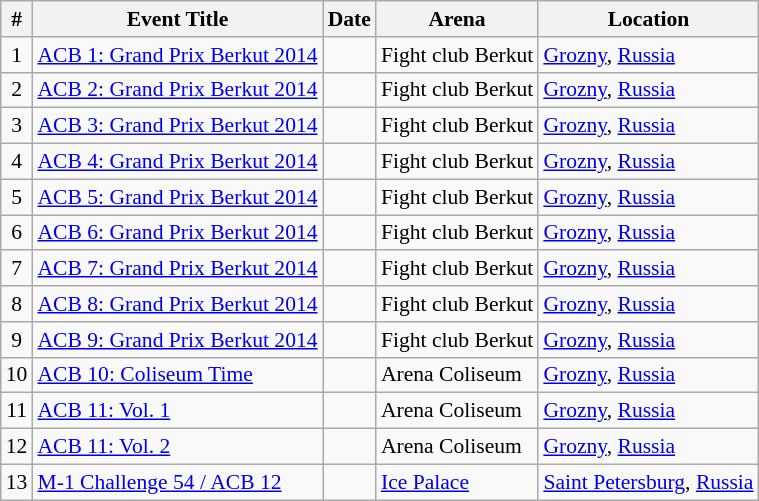<table class="sortable wikitable" style="font-size: 90%;">
<tr>
<th scope="col">#</th>
<th scope="col">Event Title</th>
<th scope="col">Date</th>
<th scope="col">Arena</th>
<th scope="col">Location</th>
</tr>
<tr>
<td align=center>1</td>
<td><a href='#'>ACB 1: Grand Prix Berkut 2014</a></td>
<td></td>
<td>Fight club Berkut</td>
<td> <a href='#'>Grozny</a>, <a href='#'>Russia</a></td>
</tr>
<tr>
<td align=center>2</td>
<td><a href='#'>ACB 2: Grand Prix Berkut 2014</a></td>
<td></td>
<td>Fight club Berkut</td>
<td> <a href='#'>Grozny</a>, <a href='#'>Russia</a></td>
</tr>
<tr>
<td align=center>3</td>
<td><a href='#'>ACB 3: Grand Prix Berkut 2014</a></td>
<td></td>
<td>Fight club Berkut</td>
<td> <a href='#'>Grozny</a>, <a href='#'>Russia</a></td>
</tr>
<tr>
<td align=center>4</td>
<td><a href='#'>ACB 4: Grand Prix Berkut 2014</a></td>
<td></td>
<td>Fight club Berkut</td>
<td> <a href='#'>Grozny</a>, <a href='#'>Russia</a></td>
</tr>
<tr>
<td align=center>5</td>
<td><a href='#'>ACB 5: Grand Prix Berkut 2014</a></td>
<td></td>
<td>Fight club Berkut</td>
<td> <a href='#'>Grozny</a>, <a href='#'>Russia</a></td>
</tr>
<tr>
<td align=center>6</td>
<td><a href='#'>ACB 6: Grand Prix Berkut 2014</a></td>
<td></td>
<td>Fight club Berkut</td>
<td> <a href='#'>Grozny</a>, <a href='#'>Russia</a></td>
</tr>
<tr>
<td align=center>7</td>
<td><a href='#'>ACB 7: Grand Prix Berkut 2014</a></td>
<td></td>
<td>Fight club Berkut</td>
<td> <a href='#'>Grozny</a>, <a href='#'>Russia</a></td>
</tr>
<tr>
<td align=center>8</td>
<td><a href='#'>ACB 8: Grand Prix Berkut 2014</a></td>
<td></td>
<td>Fight club Berkut</td>
<td> <a href='#'>Grozny</a>, <a href='#'>Russia</a></td>
</tr>
<tr>
<td align=center>9</td>
<td><a href='#'>ACB 9: Grand Prix Berkut 2014</a></td>
<td></td>
<td>Fight club Berkut</td>
<td> <a href='#'>Grozny</a>, <a href='#'>Russia</a></td>
</tr>
<tr>
<td align=center>10</td>
<td><a href='#'>ACB 10: Coliseum Time</a></td>
<td></td>
<td>Arena Coliseum</td>
<td> <a href='#'>Grozny</a>, <a href='#'>Russia</a></td>
</tr>
<tr>
<td align=center>11</td>
<td><a href='#'>ACB 11: Vol. 1</a></td>
<td></td>
<td>Arena Coliseum</td>
<td> <a href='#'>Grozny</a>, <a href='#'>Russia</a></td>
</tr>
<tr>
<td align=center>12</td>
<td><a href='#'>ACB 11: Vol. 2</a></td>
<td></td>
<td>Arena Coliseum</td>
<td> <a href='#'>Grozny</a>, <a href='#'>Russia</a></td>
</tr>
<tr>
<td align=center>13</td>
<td><a href='#'>M-1 Challenge 54 / ACB 12</a></td>
<td></td>
<td><a href='#'>Ice Palace</a></td>
<td> <a href='#'>Saint Petersburg</a>, <a href='#'>Russia</a></td>
</tr>
</table>
